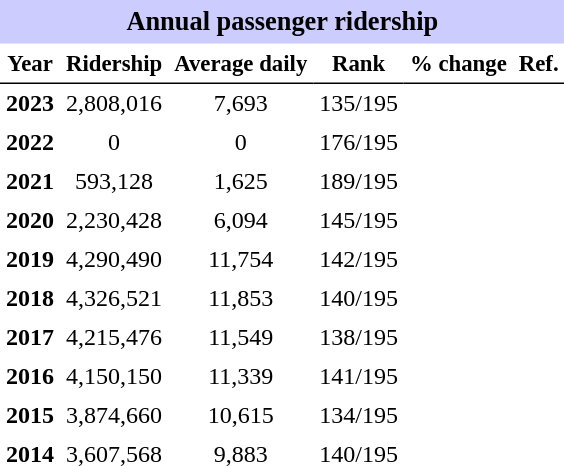<table class="toccolours" cellpadding="4" cellspacing="0" style="text-align:right;">
<tr>
<th colspan="6"  style="background-color:#ccf; background-color:#ccf; font-size:110%; text-align:center;">Annual passenger ridership</th>
</tr>
<tr style="font-size:95%; text-align:center">
<th style="border-bottom:1px solid black">Year</th>
<th style="border-bottom:1px solid black">Ridership</th>
<th style="border-bottom:1px solid black">Average daily</th>
<th style="border-bottom:1px solid black">Rank</th>
<th style="border-bottom:1px solid black">% change</th>
<th style="border-bottom:1px solid black">Ref.</th>
</tr>
<tr style="text-align:center;">
<td><strong>2023</strong></td>
<td>2,808,016</td>
<td>7,693</td>
<td>135/195</td>
<td></td>
<td></td>
</tr>
<tr style="text-align:center;">
<td><strong>2022</strong></td>
<td>0</td>
<td>0</td>
<td>176/195</td>
<td></td>
<td></td>
</tr>
<tr style="text-align:center;">
<td><strong>2021</strong></td>
<td>593,128</td>
<td>1,625</td>
<td>189/195</td>
<td></td>
<td></td>
</tr>
<tr style="text-align:center;">
<td><strong>2020</strong></td>
<td>2,230,428</td>
<td>6,094</td>
<td>145/195</td>
<td></td>
<td></td>
</tr>
<tr style="text-align:center;">
<td><strong>2019</strong></td>
<td>4,290,490</td>
<td>11,754</td>
<td>142/195</td>
<td></td>
<td></td>
</tr>
<tr style="text-align:center;">
<td><strong>2018</strong></td>
<td>4,326,521</td>
<td>11,853</td>
<td>140/195</td>
<td></td>
<td></td>
</tr>
<tr style="text-align:center;">
<td><strong>2017</strong></td>
<td>4,215,476</td>
<td>11,549</td>
<td>138/195</td>
<td></td>
<td></td>
</tr>
<tr style="text-align:center;">
<td><strong>2016</strong></td>
<td>4,150,150</td>
<td>11,339</td>
<td>141/195</td>
<td></td>
<td></td>
</tr>
<tr style="text-align:center;">
<td><strong>2015</strong></td>
<td>3,874,660</td>
<td>10,615</td>
<td>134/195</td>
<td></td>
<td></td>
</tr>
<tr style="text-align:center;">
<td><strong>2014</strong></td>
<td>3,607,568</td>
<td>9,883</td>
<td>140/195</td>
<td></td>
<td></td>
</tr>
</table>
